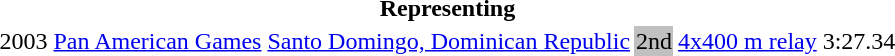<table>
<tr>
<th colspan="6">Representing </th>
</tr>
<tr>
<td>2003</td>
<td><a href='#'>Pan American Games</a></td>
<td><a href='#'>Santo Domingo, Dominican Republic</a></td>
<td bgcolor="silver">2nd</td>
<td><a href='#'>4x400 m relay</a></td>
<td>3:27.34</td>
</tr>
</table>
